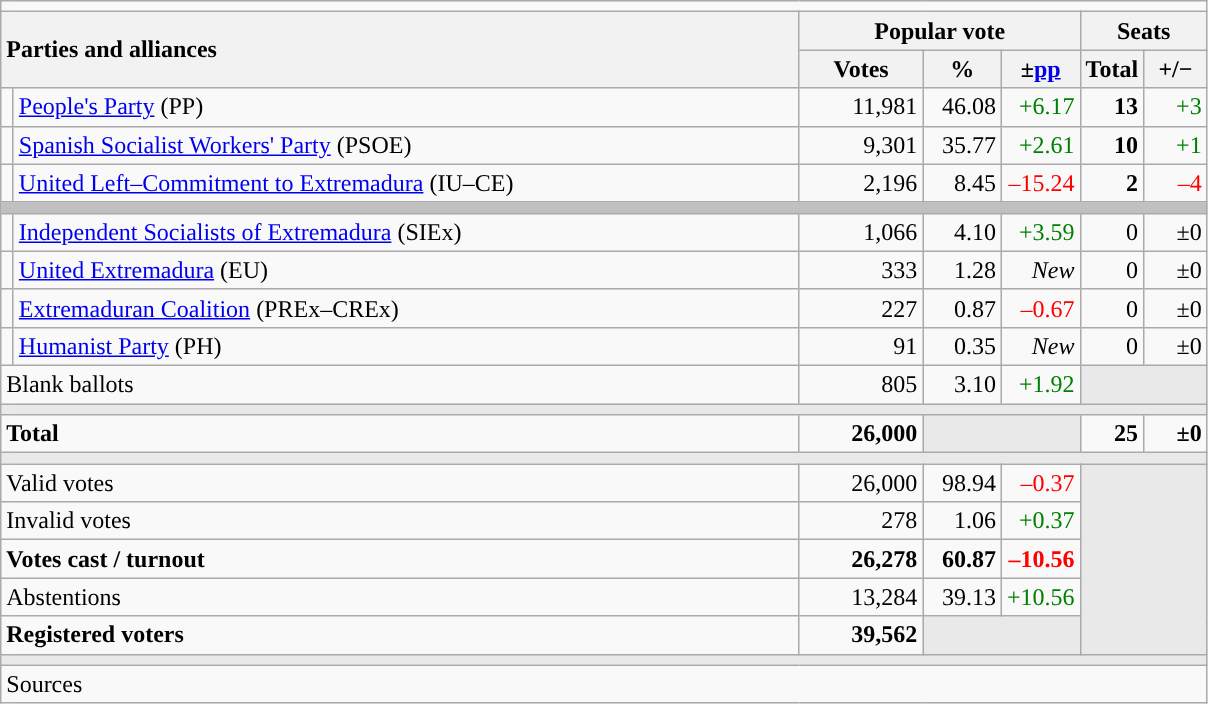<table class="wikitable" style="text-align:right;">
<tr>
<td colspan="7"></td>
</tr>
<tr>
<th style="text-align:left;" rowspan="2" colspan="2" width="525">Parties and alliances</th>
<th colspan="3">Popular vote</th>
<th colspan="2">Seats</th>
</tr>
<tr>
<th width="75">Votes</th>
<th width="45">%</th>
<th width="45">±<a href='#'>pp</a></th>
<th width="35">Total</th>
<th width="35">+/−</th>
</tr>
<tr>
<td width="1" style="color:inherit;background:"></td>
<td align="left"><a href='#'>People's Party</a> (PP)</td>
<td>11,981</td>
<td>46.08</td>
<td style="color:green;">+6.17</td>
<td><strong>13</strong></td>
<td style="color:green;">+3</td>
</tr>
<tr>
<td style="color:inherit;background:"></td>
<td align="left"><a href='#'>Spanish Socialist Workers' Party</a> (PSOE)</td>
<td>9,301</td>
<td>35.77</td>
<td style="color:green;">+2.61</td>
<td><strong>10</strong></td>
<td style="color:green;">+1</td>
</tr>
<tr>
<td style="color:inherit;background:"></td>
<td align="left"><a href='#'>United Left–Commitment to Extremadura</a> (IU–CE)</td>
<td>2,196</td>
<td>8.45</td>
<td style="color:red;">–15.24</td>
<td><strong>2</strong></td>
<td style="color:red;">–4</td>
</tr>
<tr>
<td colspan="7" bgcolor="#C0C0C0"></td>
</tr>
<tr>
<td style="color:inherit;background:"></td>
<td align="left"><a href='#'>Independent Socialists of Extremadura</a> (SIEx)</td>
<td>1,066</td>
<td>4.10</td>
<td style="color:green;">+3.59</td>
<td>0</td>
<td>±0</td>
</tr>
<tr>
<td style="color:inherit;background:"></td>
<td align="left"><a href='#'>United Extremadura</a> (EU)</td>
<td>333</td>
<td>1.28</td>
<td><em>New</em></td>
<td>0</td>
<td>±0</td>
</tr>
<tr>
<td style="color:inherit;background:"></td>
<td align="left"><a href='#'>Extremaduran Coalition</a> (PREx–CREx)</td>
<td>227</td>
<td>0.87</td>
<td style="color:red;">–0.67</td>
<td>0</td>
<td>±0</td>
</tr>
<tr>
<td style="color:inherit;background:"></td>
<td align="left"><a href='#'>Humanist Party</a> (PH)</td>
<td>91</td>
<td>0.35</td>
<td><em>New</em></td>
<td>0</td>
<td>±0</td>
</tr>
<tr>
<td align="left" colspan="2">Blank ballots</td>
<td>805</td>
<td>3.10</td>
<td style="color:green;">+1.92</td>
<td bgcolor="#E9E9E9" colspan="2"></td>
</tr>
<tr>
<td colspan="7" bgcolor="#E9E9E9"></td>
</tr>
<tr style="font-weight:bold;">
<td align="left" colspan="2">Total</td>
<td>26,000</td>
<td bgcolor="#E9E9E9" colspan="2"></td>
<td>25</td>
<td>±0</td>
</tr>
<tr>
<td colspan="7" bgcolor="#E9E9E9"></td>
</tr>
<tr>
<td align="left" colspan="2">Valid votes</td>
<td>26,000</td>
<td>98.94</td>
<td style="color:red;">–0.37</td>
<td bgcolor="#E9E9E9" colspan="2" rowspan="5"></td>
</tr>
<tr>
<td align="left" colspan="2">Invalid votes</td>
<td>278</td>
<td>1.06</td>
<td style="color:green;">+0.37</td>
</tr>
<tr style="font-weight:bold;">
<td align="left" colspan="2">Votes cast / turnout</td>
<td>26,278</td>
<td>60.87</td>
<td style="color:red;">–10.56</td>
</tr>
<tr>
<td align="left" colspan="2">Abstentions</td>
<td>13,284</td>
<td>39.13</td>
<td style="color:green;">+10.56</td>
</tr>
<tr style="font-weight:bold;">
<td align="left" colspan="2">Registered voters</td>
<td>39,562</td>
<td bgcolor="#E9E9E9" colspan="2"></td>
</tr>
<tr>
<td colspan="7" bgcolor="#E9E9E9"></td>
</tr>
<tr>
<td align="left" colspan="7">Sources</td>
</tr>
</table>
